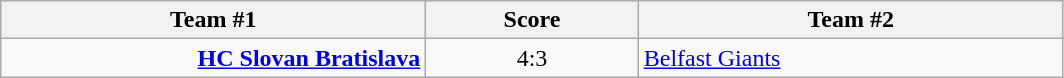<table class="wikitable" style="text-align: center;">
<tr>
<th width=22%>Team #1</th>
<th width=11%>Score</th>
<th width=22%>Team #2</th>
</tr>
<tr>
<td style="text-align: right;"><strong><a href='#'>HC Slovan Bratislava</a></strong> </td>
<td>4:3</td>
<td style="text-align: left;"> <a href='#'>Belfast Giants</a></td>
</tr>
</table>
